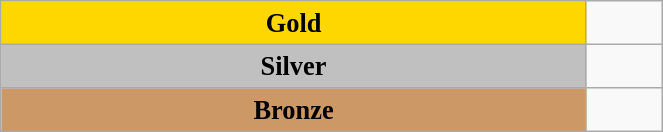<table class="wikitable" style=" text-align:center; font-size:110%;" width="35%">
<tr>
<td rowspan="1" bgcolor="gold"><strong>Gold</strong></td>
<td align=left></td>
</tr>
<tr>
<td rowspan="1" bgcolor="silver"><strong>Silver</strong></td>
<td align=left></td>
</tr>
<tr>
<td rowspan="1" bgcolor="#cc9966"><strong>Bronze</strong></td>
<td align=left></td>
</tr>
</table>
